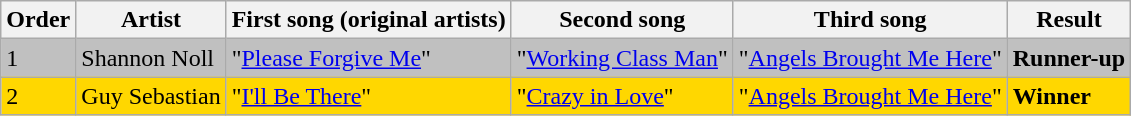<table class=wikitable>
<tr>
<th>Order</th>
<th>Artist</th>
<th>First song (original artists)</th>
<th>Second song</th>
<th>Third song</th>
<th>Result</th>
</tr>
<tr style="background:silver;">
<td>1</td>
<td>Shannon Noll</td>
<td>"<a href='#'>Please Forgive Me</a>"</td>
<td>"<a href='#'>Working Class Man</a>"</td>
<td>"<a href='#'>Angels Brought Me Here</a>"</td>
<td><strong>Runner-up</strong></td>
</tr>
<tr style="background:gold;">
<td>2</td>
<td>Guy Sebastian</td>
<td>"<a href='#'>I'll Be There</a>"</td>
<td>"<a href='#'>Crazy in Love</a>"</td>
<td>"<a href='#'>Angels Brought Me Here</a>"</td>
<td><strong>Winner</strong></td>
</tr>
</table>
